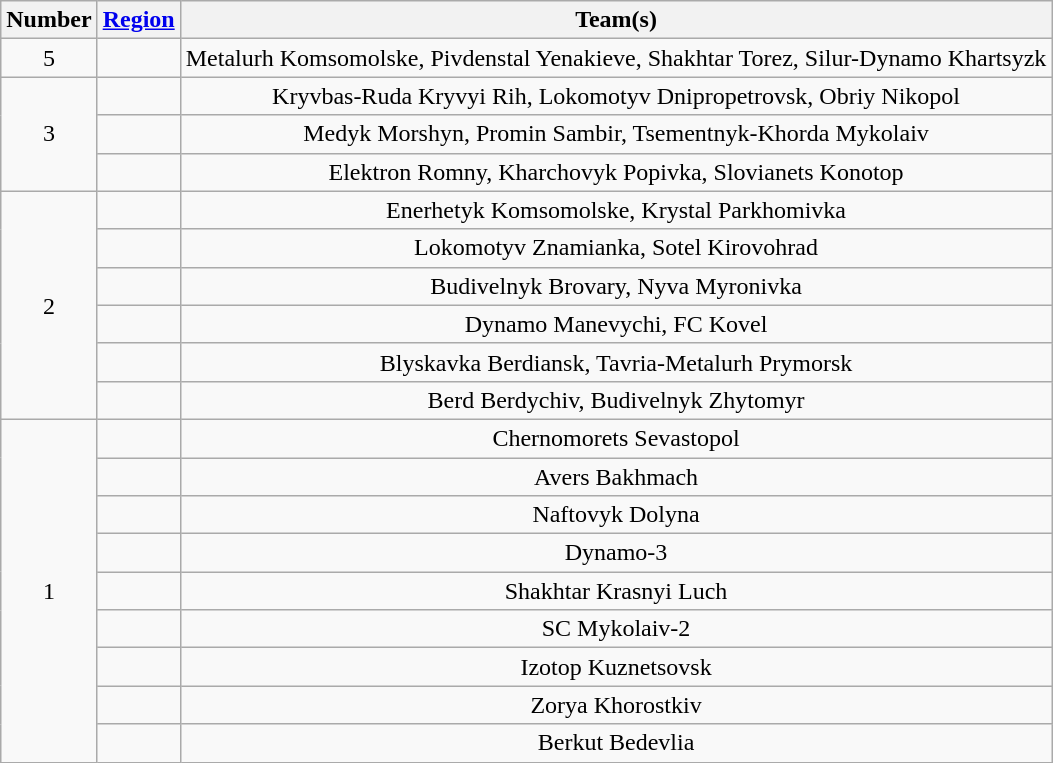<table class="wikitable" style="text-align:center">
<tr>
<th>Number</th>
<th><a href='#'>Region</a></th>
<th>Team(s)</th>
</tr>
<tr>
<td rowspan="1">5</td>
<td align="left"></td>
<td>Metalurh Komsomolske, Pivdenstal Yenakieve, Shakhtar Torez, Silur-Dynamo Khartsyzk</td>
</tr>
<tr>
<td rowspan="3">3</td>
<td align="left"></td>
<td>Kryvbas-Ruda Kryvyi Rih, Lokomotyv Dnipropetrovsk, Obriy Nikopol</td>
</tr>
<tr>
<td align="left"></td>
<td>Medyk Morshyn, Promin Sambir, Tsementnyk-Khorda Mykolaiv</td>
</tr>
<tr>
<td align="left"></td>
<td>Elektron Romny, Kharchovyk Popivka, Slovianets Konotop</td>
</tr>
<tr>
<td rowspan="6">2</td>
<td align="left"></td>
<td>Enerhetyk Komsomolske, Krystal Parkhomivka</td>
</tr>
<tr>
<td align="left"></td>
<td>Lokomotyv Znamianka, Sotel Kirovohrad</td>
</tr>
<tr>
<td align="left"></td>
<td>Budivelnyk Brovary, Nyva Myronivka</td>
</tr>
<tr>
<td align="left"></td>
<td>Dynamo Manevychi, FC Kovel</td>
</tr>
<tr>
<td align="left"></td>
<td>Blyskavka Berdiansk, Tavria-Metalurh Prymorsk</td>
</tr>
<tr>
<td align="left"></td>
<td>Berd Berdychiv, Budivelnyk Zhytomyr</td>
</tr>
<tr>
<td rowspan="16">1</td>
<td align="left"></td>
<td>Chernomorets Sevastopol</td>
</tr>
<tr>
<td align="left"></td>
<td>Avers Bakhmach</td>
</tr>
<tr>
<td align="left"></td>
<td>Naftovyk Dolyna</td>
</tr>
<tr>
<td align="left"></td>
<td>Dynamo-3</td>
</tr>
<tr>
<td align="left"></td>
<td>Shakhtar Krasnyi Luch</td>
</tr>
<tr>
<td align="left"></td>
<td>SC Mykolaiv-2</td>
</tr>
<tr>
<td align="left"></td>
<td>Izotop Kuznetsovsk</td>
</tr>
<tr>
<td align="left"></td>
<td>Zorya Khorostkiv</td>
</tr>
<tr>
<td align="left"></td>
<td>Berkut Bedevlia</td>
</tr>
</table>
